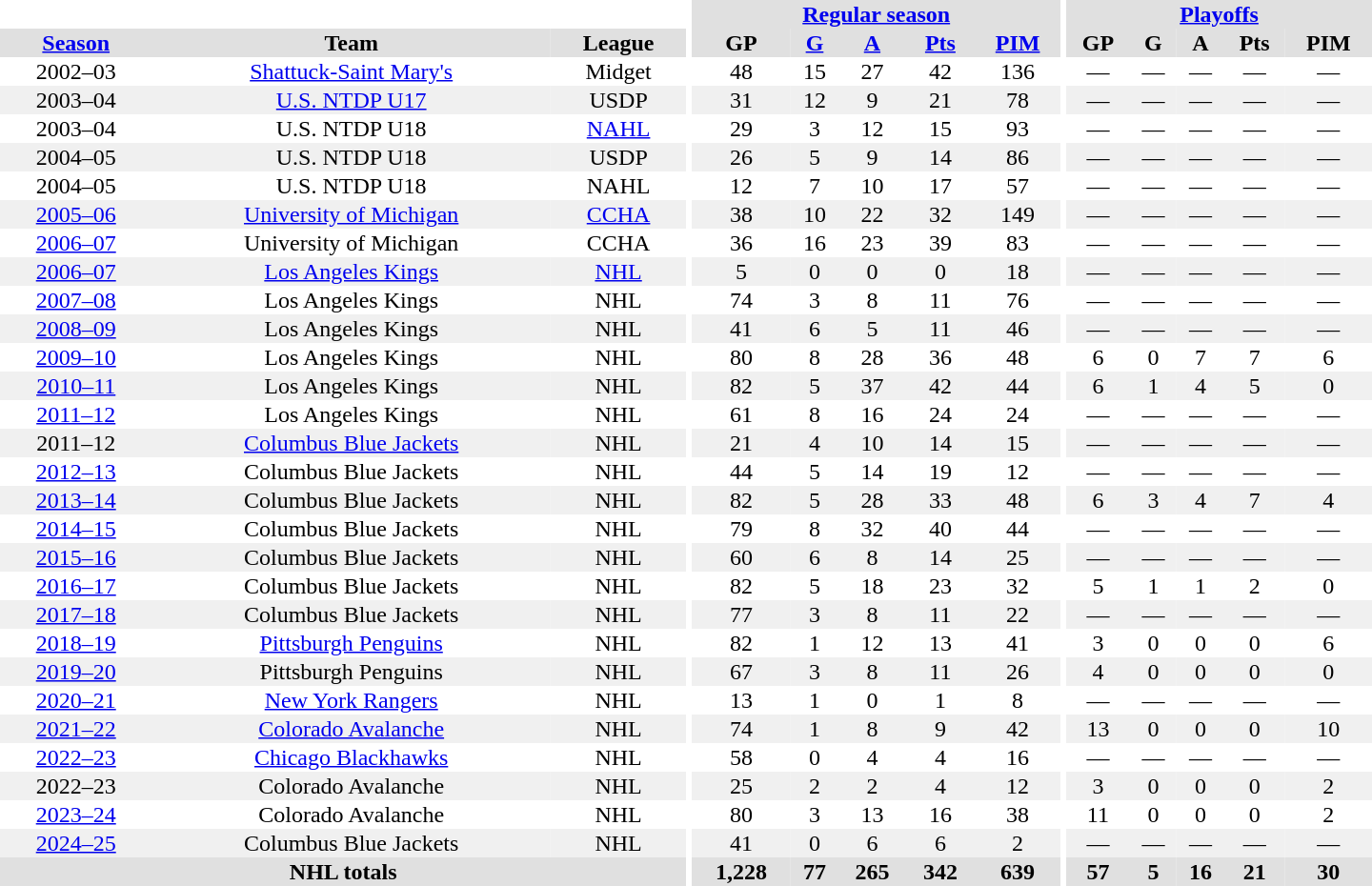<table border="0" cellpadding="1" cellspacing="0" style="text-align:center; width:60em;">
<tr bgcolor="#e0e0e0">
<th colspan="3" bgcolor="#ffffff"></th>
<th rowspan="99" bgcolor="#ffffff"></th>
<th colspan="5"><a href='#'>Regular season</a></th>
<th rowspan="99" bgcolor="#ffffff"></th>
<th colspan="5"><a href='#'>Playoffs</a></th>
</tr>
<tr bgcolor="#e0e0e0">
<th><a href='#'>Season</a></th>
<th>Team</th>
<th>League</th>
<th>GP</th>
<th><a href='#'>G</a></th>
<th><a href='#'>A</a></th>
<th><a href='#'>Pts</a></th>
<th><a href='#'>PIM</a></th>
<th>GP</th>
<th>G</th>
<th>A</th>
<th>Pts</th>
<th>PIM</th>
</tr>
<tr>
<td>2002–03</td>
<td><a href='#'>Shattuck-Saint Mary's</a></td>
<td>Midget</td>
<td>48</td>
<td>15</td>
<td>27</td>
<td>42</td>
<td>136</td>
<td>—</td>
<td>—</td>
<td>—</td>
<td>—</td>
<td>—</td>
</tr>
<tr bgcolor="#f0f0f0">
<td>2003–04</td>
<td><a href='#'>U.S. NTDP U17</a></td>
<td>USDP</td>
<td>31</td>
<td>12</td>
<td>9</td>
<td>21</td>
<td>78</td>
<td>—</td>
<td>—</td>
<td>—</td>
<td>—</td>
<td>—</td>
</tr>
<tr>
<td>2003–04</td>
<td>U.S. NTDP U18</td>
<td><a href='#'>NAHL</a></td>
<td>29</td>
<td>3</td>
<td>12</td>
<td>15</td>
<td>93</td>
<td>—</td>
<td>—</td>
<td>—</td>
<td>—</td>
<td>—</td>
</tr>
<tr bgcolor="#f0f0f0">
<td>2004–05</td>
<td>U.S. NTDP U18</td>
<td>USDP</td>
<td>26</td>
<td>5</td>
<td>9</td>
<td>14</td>
<td>86</td>
<td>—</td>
<td>—</td>
<td>—</td>
<td>—</td>
<td>—</td>
</tr>
<tr>
<td>2004–05</td>
<td>U.S. NTDP U18</td>
<td>NAHL</td>
<td>12</td>
<td>7</td>
<td>10</td>
<td>17</td>
<td>57</td>
<td>—</td>
<td>—</td>
<td>—</td>
<td>—</td>
<td>—</td>
</tr>
<tr bgcolor="#f0f0f0">
<td><a href='#'>2005–06</a></td>
<td><a href='#'>University of Michigan</a></td>
<td><a href='#'>CCHA</a></td>
<td>38</td>
<td>10</td>
<td>22</td>
<td>32</td>
<td>149</td>
<td>—</td>
<td>—</td>
<td>—</td>
<td>—</td>
<td>—</td>
</tr>
<tr>
<td><a href='#'>2006–07</a></td>
<td>University of Michigan</td>
<td>CCHA</td>
<td>36</td>
<td>16</td>
<td>23</td>
<td>39</td>
<td>83</td>
<td>—</td>
<td>—</td>
<td>—</td>
<td>—</td>
<td>—</td>
</tr>
<tr bgcolor="#f0f0f0">
<td><a href='#'>2006–07</a></td>
<td><a href='#'>Los Angeles Kings</a></td>
<td><a href='#'>NHL</a></td>
<td>5</td>
<td>0</td>
<td>0</td>
<td>0</td>
<td>18</td>
<td>—</td>
<td>—</td>
<td>—</td>
<td>—</td>
<td>—</td>
</tr>
<tr>
<td><a href='#'>2007–08</a></td>
<td>Los Angeles Kings</td>
<td>NHL</td>
<td>74</td>
<td>3</td>
<td>8</td>
<td>11</td>
<td>76</td>
<td>—</td>
<td>—</td>
<td>—</td>
<td>—</td>
<td>—</td>
</tr>
<tr bgcolor="#f0f0f0">
<td><a href='#'>2008–09</a></td>
<td>Los Angeles Kings</td>
<td>NHL</td>
<td>41</td>
<td>6</td>
<td>5</td>
<td>11</td>
<td>46</td>
<td>—</td>
<td>—</td>
<td>—</td>
<td>—</td>
<td>—</td>
</tr>
<tr>
<td><a href='#'>2009–10</a></td>
<td>Los Angeles Kings</td>
<td>NHL</td>
<td>80</td>
<td>8</td>
<td>28</td>
<td>36</td>
<td>48</td>
<td>6</td>
<td>0</td>
<td>7</td>
<td>7</td>
<td>6</td>
</tr>
<tr bgcolor="#f0f0f0">
<td><a href='#'>2010–11</a></td>
<td>Los Angeles Kings</td>
<td>NHL</td>
<td>82</td>
<td>5</td>
<td>37</td>
<td>42</td>
<td>44</td>
<td>6</td>
<td>1</td>
<td>4</td>
<td>5</td>
<td>0</td>
</tr>
<tr>
<td><a href='#'>2011–12</a></td>
<td>Los Angeles Kings</td>
<td>NHL</td>
<td>61</td>
<td>8</td>
<td>16</td>
<td>24</td>
<td>24</td>
<td>—</td>
<td>—</td>
<td>—</td>
<td>—</td>
<td>—</td>
</tr>
<tr bgcolor="#f0f0f0">
<td>2011–12</td>
<td><a href='#'>Columbus Blue Jackets</a></td>
<td>NHL</td>
<td>21</td>
<td>4</td>
<td>10</td>
<td>14</td>
<td>15</td>
<td>—</td>
<td>—</td>
<td>—</td>
<td>—</td>
<td>—</td>
</tr>
<tr>
<td><a href='#'>2012–13</a></td>
<td>Columbus Blue Jackets</td>
<td>NHL</td>
<td>44</td>
<td>5</td>
<td>14</td>
<td>19</td>
<td>12</td>
<td>—</td>
<td>—</td>
<td>—</td>
<td>—</td>
<td>—</td>
</tr>
<tr bgcolor="#f0f0f0">
<td><a href='#'>2013–14</a></td>
<td>Columbus Blue Jackets</td>
<td>NHL</td>
<td>82</td>
<td>5</td>
<td>28</td>
<td>33</td>
<td>48</td>
<td>6</td>
<td>3</td>
<td>4</td>
<td>7</td>
<td>4</td>
</tr>
<tr>
<td><a href='#'>2014–15</a></td>
<td>Columbus Blue Jackets</td>
<td>NHL</td>
<td>79</td>
<td>8</td>
<td>32</td>
<td>40</td>
<td>44</td>
<td>—</td>
<td>—</td>
<td>—</td>
<td>—</td>
<td>—</td>
</tr>
<tr bgcolor="#f0f0f0">
<td><a href='#'>2015–16</a></td>
<td>Columbus Blue Jackets</td>
<td>NHL</td>
<td>60</td>
<td>6</td>
<td>8</td>
<td>14</td>
<td>25</td>
<td>—</td>
<td>—</td>
<td>—</td>
<td>—</td>
<td>—</td>
</tr>
<tr>
<td><a href='#'>2016–17</a></td>
<td>Columbus Blue Jackets</td>
<td>NHL</td>
<td>82</td>
<td>5</td>
<td>18</td>
<td>23</td>
<td>32</td>
<td>5</td>
<td>1</td>
<td>1</td>
<td>2</td>
<td>0</td>
</tr>
<tr bgcolor="#f0f0f0">
<td><a href='#'>2017–18</a></td>
<td>Columbus Blue Jackets</td>
<td>NHL</td>
<td>77</td>
<td>3</td>
<td>8</td>
<td>11</td>
<td>22</td>
<td>—</td>
<td>—</td>
<td>—</td>
<td>—</td>
<td>—</td>
</tr>
<tr>
<td><a href='#'>2018–19</a></td>
<td><a href='#'>Pittsburgh Penguins</a></td>
<td>NHL</td>
<td>82</td>
<td>1</td>
<td>12</td>
<td>13</td>
<td>41</td>
<td>3</td>
<td>0</td>
<td>0</td>
<td>0</td>
<td>6</td>
</tr>
<tr bgcolor="#f0f0f0">
<td><a href='#'>2019–20</a></td>
<td>Pittsburgh Penguins</td>
<td>NHL</td>
<td>67</td>
<td>3</td>
<td>8</td>
<td>11</td>
<td>26</td>
<td>4</td>
<td>0</td>
<td>0</td>
<td>0</td>
<td>0</td>
</tr>
<tr>
<td><a href='#'>2020–21</a></td>
<td><a href='#'>New York Rangers</a></td>
<td>NHL</td>
<td>13</td>
<td>1</td>
<td>0</td>
<td>1</td>
<td>8</td>
<td>—</td>
<td>—</td>
<td>—</td>
<td>—</td>
<td>—</td>
</tr>
<tr bgcolor="#f0f0f0">
<td><a href='#'>2021–22</a></td>
<td><a href='#'>Colorado Avalanche</a></td>
<td>NHL</td>
<td>74</td>
<td>1</td>
<td>8</td>
<td>9</td>
<td>42</td>
<td>13</td>
<td>0</td>
<td>0</td>
<td>0</td>
<td>10</td>
</tr>
<tr>
<td><a href='#'>2022–23</a></td>
<td><a href='#'>Chicago Blackhawks</a></td>
<td>NHL</td>
<td>58</td>
<td>0</td>
<td>4</td>
<td>4</td>
<td>16</td>
<td>—</td>
<td>—</td>
<td>—</td>
<td>—</td>
<td>—</td>
</tr>
<tr bgcolor="#f0f0f0">
<td>2022–23</td>
<td>Colorado Avalanche</td>
<td>NHL</td>
<td>25</td>
<td>2</td>
<td>2</td>
<td>4</td>
<td>12</td>
<td>3</td>
<td>0</td>
<td>0</td>
<td>0</td>
<td>2</td>
</tr>
<tr>
<td><a href='#'>2023–24</a></td>
<td>Colorado Avalanche</td>
<td>NHL</td>
<td>80</td>
<td>3</td>
<td>13</td>
<td>16</td>
<td>38</td>
<td>11</td>
<td>0</td>
<td>0</td>
<td>0</td>
<td>2</td>
</tr>
<tr bgcolor="#f0f0f0">
<td><a href='#'>2024–25</a></td>
<td>Columbus Blue Jackets</td>
<td>NHL</td>
<td>41</td>
<td>0</td>
<td>6</td>
<td>6</td>
<td>2</td>
<td>—</td>
<td>—</td>
<td>—</td>
<td>—</td>
<td>—</td>
</tr>
<tr bgcolor="#e0e0e0">
<th colspan="3">NHL totals</th>
<th>1,228</th>
<th>77</th>
<th>265</th>
<th>342</th>
<th>639</th>
<th>57</th>
<th>5</th>
<th>16</th>
<th>21</th>
<th>30</th>
</tr>
</table>
